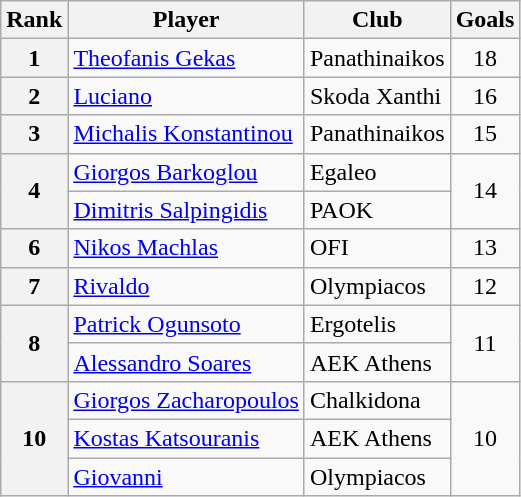<table class="wikitable" style="text-align:center">
<tr>
<th>Rank</th>
<th>Player</th>
<th>Club</th>
<th>Goals</th>
</tr>
<tr>
<th>1</th>
<td align="left"> <a href='#'>Theofanis Gekas</a></td>
<td align="left">Panathinaikos</td>
<td>18</td>
</tr>
<tr>
<th>2</th>
<td align="left"> <a href='#'>Luciano</a></td>
<td align="left">Skoda Xanthi</td>
<td>16</td>
</tr>
<tr>
<th>3</th>
<td align="left"> <a href='#'>Michalis Konstantinou</a></td>
<td align="left">Panathinaikos</td>
<td>15</td>
</tr>
<tr>
<th rowspan="2">4</th>
<td align="left"> <a href='#'>Giorgos Barkoglou</a></td>
<td align="left">Egaleo</td>
<td rowspan="2">14</td>
</tr>
<tr>
<td align="left"> <a href='#'>Dimitris Salpingidis</a></td>
<td align="left">PAOK</td>
</tr>
<tr>
<th>6</th>
<td align="left"> <a href='#'>Nikos Machlas</a></td>
<td align="left">OFI</td>
<td>13</td>
</tr>
<tr>
<th>7</th>
<td align="left"> <a href='#'>Rivaldo</a></td>
<td align="left">Olympiacos</td>
<td>12</td>
</tr>
<tr>
<th rowspan="2">8</th>
<td align="left"> <a href='#'>Patrick Ogunsoto</a></td>
<td align="left">Ergotelis</td>
<td rowspan="2">11</td>
</tr>
<tr>
<td align="left"> <a href='#'>Alessandro Soares</a></td>
<td align="left">AEK Athens</td>
</tr>
<tr>
<th rowspan="3">10</th>
<td align="left"> <a href='#'>Giorgos Zacharopoulos</a></td>
<td align="left">Chalkidona</td>
<td rowspan="3">10</td>
</tr>
<tr>
<td align="left"> <a href='#'>Kostas Katsouranis</a></td>
<td align="left">AEK Athens</td>
</tr>
<tr>
<td align="left"> <a href='#'>Giovanni</a></td>
<td align="left">Olympiacos</td>
</tr>
</table>
